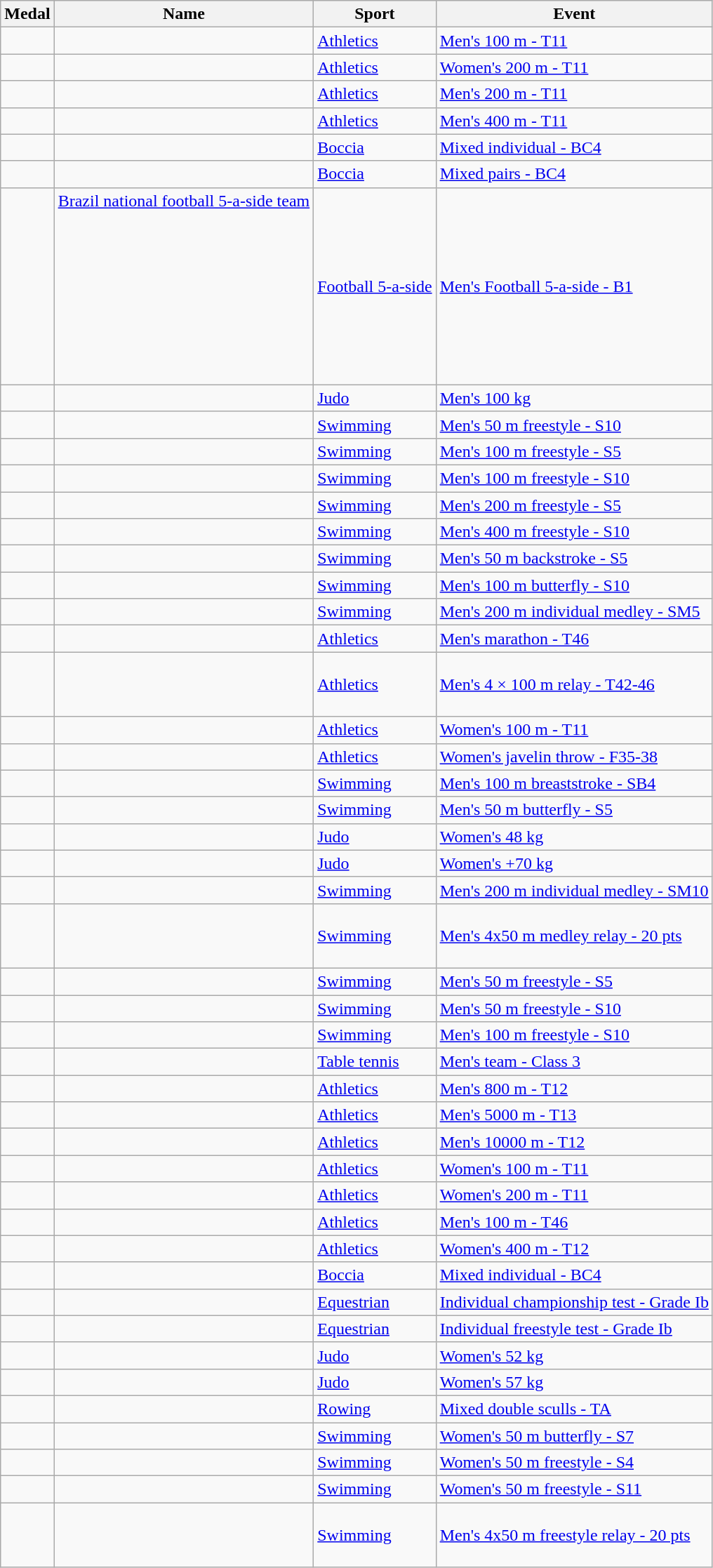<table class="wikitable sortable">
<tr>
<th>Medal</th>
<th>Name</th>
<th>Sport</th>
<th>Event</th>
</tr>
<tr>
<td></td>
<td></td>
<td><a href='#'>Athletics</a></td>
<td><a href='#'>Men's 100 m - T11</a></td>
</tr>
<tr>
<td></td>
<td></td>
<td><a href='#'>Athletics</a></td>
<td><a href='#'>Women's 200 m - T11</a></td>
</tr>
<tr>
<td></td>
<td></td>
<td><a href='#'>Athletics</a></td>
<td><a href='#'>Men's 200 m - T11</a></td>
</tr>
<tr>
<td></td>
<td></td>
<td><a href='#'>Athletics</a></td>
<td><a href='#'>Men's 400 m - T11</a></td>
</tr>
<tr>
<td></td>
<td></td>
<td><a href='#'>Boccia</a></td>
<td><a href='#'>Mixed individual - BC4</a></td>
</tr>
<tr>
<td></td>
<td><br></td>
<td><a href='#'>Boccia</a></td>
<td><a href='#'>Mixed pairs - BC4</a></td>
</tr>
<tr>
<td></td>
<td><a href='#'>Brazil national football 5-a-side team</a> <br><small> <br><br><br><br><br><br><br><br><br></small></td>
<td><a href='#'>Football 5-a-side</a></td>
<td><a href='#'>Men's Football 5-a-side - B1</a></td>
</tr>
<tr>
<td></td>
<td></td>
<td><a href='#'>Judo</a></td>
<td><a href='#'>Men's 100 kg</a></td>
</tr>
<tr>
<td></td>
<td></td>
<td><a href='#'>Swimming</a></td>
<td><a href='#'>Men's 50 m freestyle - S10</a></td>
</tr>
<tr>
<td></td>
<td></td>
<td><a href='#'>Swimming</a></td>
<td><a href='#'>Men's 100 m freestyle - S5</a></td>
</tr>
<tr>
<td></td>
<td></td>
<td><a href='#'>Swimming</a></td>
<td><a href='#'>Men's 100 m freestyle - S10</a></td>
</tr>
<tr>
<td></td>
<td></td>
<td><a href='#'>Swimming</a></td>
<td><a href='#'>Men's 200 m freestyle - S5</a></td>
</tr>
<tr>
<td></td>
<td></td>
<td><a href='#'>Swimming</a></td>
<td><a href='#'>Men's 400 m freestyle - S10</a></td>
</tr>
<tr>
<td></td>
<td></td>
<td><a href='#'>Swimming</a></td>
<td><a href='#'>Men's 50 m backstroke - S5</a></td>
</tr>
<tr>
<td></td>
<td></td>
<td><a href='#'>Swimming</a></td>
<td><a href='#'>Men's 100 m butterfly - S10</a></td>
</tr>
<tr>
<td></td>
<td></td>
<td><a href='#'>Swimming</a></td>
<td><a href='#'>Men's 200 m individual medley - SM5</a></td>
</tr>
<tr>
<td></td>
<td></td>
<td><a href='#'>Athletics</a></td>
<td><a href='#'>Men's marathon - T46</a></td>
</tr>
<tr>
<td></td>
<td><br><br><br></td>
<td><a href='#'>Athletics</a></td>
<td><a href='#'>Men's 4 × 100 m relay - T42-46</a></td>
</tr>
<tr>
<td></td>
<td></td>
<td><a href='#'>Athletics</a></td>
<td><a href='#'>Women's 100 m - T11</a></td>
</tr>
<tr>
<td></td>
<td></td>
<td><a href='#'>Athletics</a></td>
<td><a href='#'>Women's javelin throw - F35-38</a></td>
</tr>
<tr>
<td></td>
<td></td>
<td><a href='#'>Swimming</a></td>
<td><a href='#'>Men's 100 m breaststroke - SB4</a></td>
</tr>
<tr>
<td></td>
<td></td>
<td><a href='#'>Swimming</a></td>
<td><a href='#'>Men's 50 m butterfly - S5</a></td>
</tr>
<tr>
<td></td>
<td></td>
<td><a href='#'>Judo</a></td>
<td><a href='#'>Women's 48 kg</a></td>
</tr>
<tr>
<td></td>
<td></td>
<td><a href='#'>Judo</a></td>
<td><a href='#'>Women's +70 kg</a></td>
</tr>
<tr>
<td></td>
<td></td>
<td><a href='#'>Swimming</a></td>
<td><a href='#'>Men's 200 m individual medley - SM10</a></td>
</tr>
<tr>
<td></td>
<td><br><br><br></td>
<td><a href='#'>Swimming</a></td>
<td><a href='#'>Men's 4x50 m medley relay - 20 pts</a></td>
</tr>
<tr>
<td></td>
<td></td>
<td><a href='#'>Swimming</a></td>
<td><a href='#'>Men's 50 m freestyle - S5</a></td>
</tr>
<tr>
<td></td>
<td></td>
<td><a href='#'>Swimming</a></td>
<td><a href='#'>Men's 50 m freestyle - S10</a></td>
</tr>
<tr>
<td></td>
<td></td>
<td><a href='#'>Swimming</a></td>
<td><a href='#'>Men's 100 m freestyle - S10</a></td>
</tr>
<tr>
<td></td>
<td><br></td>
<td><a href='#'>Table tennis</a></td>
<td><a href='#'>Men's team - Class 3</a></td>
</tr>
<tr>
<td></td>
<td></td>
<td><a href='#'>Athletics</a></td>
<td><a href='#'>Men's 800 m - T12</a></td>
</tr>
<tr>
<td></td>
<td></td>
<td><a href='#'>Athletics</a></td>
<td><a href='#'>Men's 5000 m - T13</a></td>
</tr>
<tr>
<td></td>
<td></td>
<td><a href='#'>Athletics</a></td>
<td><a href='#'>Men's 10000 m - T12</a></td>
</tr>
<tr>
<td></td>
<td></td>
<td><a href='#'>Athletics</a></td>
<td><a href='#'>Women's 100 m - T11</a></td>
</tr>
<tr>
<td></td>
<td></td>
<td><a href='#'>Athletics</a></td>
<td><a href='#'>Women's 200 m - T11</a></td>
</tr>
<tr>
<td></td>
<td></td>
<td><a href='#'>Athletics</a></td>
<td><a href='#'>Men's 100 m - T46</a></td>
</tr>
<tr>
<td></td>
<td></td>
<td><a href='#'>Athletics</a></td>
<td><a href='#'>Women's 400 m - T12</a></td>
</tr>
<tr>
<td></td>
<td></td>
<td><a href='#'>Boccia</a></td>
<td><a href='#'>Mixed individual - BC4</a></td>
</tr>
<tr>
<td></td>
<td></td>
<td><a href='#'>Equestrian</a></td>
<td><a href='#'>Individual championship test - Grade Ib</a></td>
</tr>
<tr>
<td></td>
<td></td>
<td><a href='#'>Equestrian</a></td>
<td><a href='#'>Individual freestyle test - Grade Ib</a></td>
</tr>
<tr>
<td></td>
<td></td>
<td><a href='#'>Judo</a></td>
<td><a href='#'>Women's 52 kg</a></td>
</tr>
<tr>
<td></td>
<td></td>
<td><a href='#'>Judo</a></td>
<td><a href='#'>Women's 57 kg</a></td>
</tr>
<tr>
<td></td>
<td><br></td>
<td><a href='#'>Rowing</a></td>
<td><a href='#'>Mixed double sculls - TA</a></td>
</tr>
<tr>
<td></td>
<td></td>
<td><a href='#'>Swimming</a></td>
<td><a href='#'>Women's 50 m butterfly - S7</a></td>
</tr>
<tr>
<td></td>
<td></td>
<td><a href='#'>Swimming</a></td>
<td><a href='#'>Women's 50 m freestyle - S4</a></td>
</tr>
<tr>
<td></td>
<td></td>
<td><a href='#'>Swimming</a></td>
<td><a href='#'>Women's 50 m freestyle - S11</a></td>
</tr>
<tr>
<td></td>
<td><br><br><br></td>
<td><a href='#'>Swimming</a></td>
<td><a href='#'>Men's 4x50 m freestyle relay - 20 pts</a></td>
</tr>
</table>
